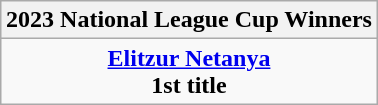<table class=wikitable style="text-align:center; margin:auto">
<tr>
<th>2023 National League Cup Winners</th>
</tr>
<tr>
<td><strong><a href='#'>Elitzur Netanya</a></strong> <br> <strong>1st title</strong></td>
</tr>
</table>
